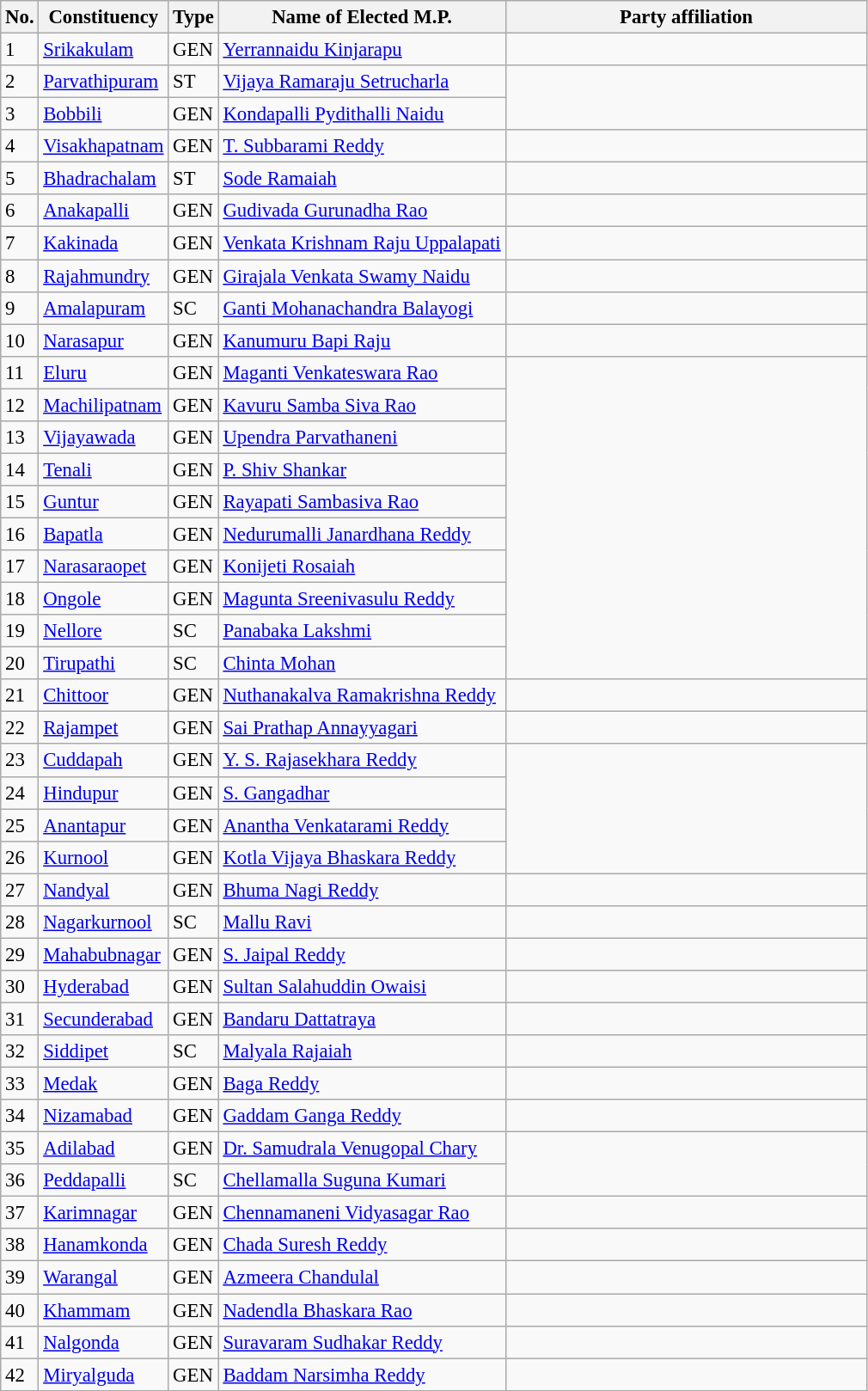<table class="wikitable" style="font-size:95%;">
<tr>
<th>No.</th>
<th>Constituency</th>
<th>Type</th>
<th>Name of Elected M.P.</th>
<th colspan="2" style="width:18em">Party affiliation</th>
</tr>
<tr>
<td>1</td>
<td><a href='#'>Srikakulam</a></td>
<td>GEN</td>
<td><a href='#'>Yerrannaidu Kinjarapu</a></td>
<td></td>
</tr>
<tr>
<td>2</td>
<td><a href='#'>Parvathipuram</a></td>
<td>ST</td>
<td><a href='#'>Vijaya Ramaraju Setrucharla</a></td>
</tr>
<tr>
<td>3</td>
<td><a href='#'>Bobbili</a></td>
<td>GEN</td>
<td><a href='#'>Kondapalli Pydithalli Naidu</a></td>
</tr>
<tr>
<td>4</td>
<td><a href='#'>Visakhapatnam</a></td>
<td>GEN</td>
<td><a href='#'>T. Subbarami Reddy</a></td>
<td></td>
</tr>
<tr>
<td>5</td>
<td><a href='#'>Bhadrachalam</a></td>
<td>ST</td>
<td><a href='#'>Sode Ramaiah</a></td>
<td></td>
</tr>
<tr>
<td>6</td>
<td><a href='#'>Anakapalli</a></td>
<td>GEN</td>
<td><a href='#'>Gudivada Gurunadha Rao</a></td>
<td></td>
</tr>
<tr>
<td>7</td>
<td><a href='#'>Kakinada</a></td>
<td>GEN</td>
<td><a href='#'>Venkata Krishnam Raju Uppalapati</a></td>
<td></td>
</tr>
<tr>
<td>8</td>
<td><a href='#'>Rajahmundry</a></td>
<td>GEN</td>
<td><a href='#'>Girajala Venkata Swamy Naidu</a></td>
</tr>
<tr>
<td>9</td>
<td><a href='#'>Amalapuram</a></td>
<td>SC</td>
<td><a href='#'>Ganti Mohanachandra Balayogi</a></td>
<td></td>
</tr>
<tr>
<td>10</td>
<td><a href='#'>Narasapur</a></td>
<td>GEN</td>
<td><a href='#'>Kanumuru Bapi Raju</a></td>
<td></td>
</tr>
<tr>
<td>11</td>
<td><a href='#'>Eluru</a></td>
<td>GEN</td>
<td><a href='#'>Maganti Venkateswara Rao</a></td>
</tr>
<tr>
<td>12</td>
<td><a href='#'>Machilipatnam</a></td>
<td>GEN</td>
<td><a href='#'>Kavuru Samba Siva Rao</a></td>
</tr>
<tr>
<td>13</td>
<td><a href='#'>Vijayawada</a></td>
<td>GEN</td>
<td><a href='#'>Upendra Parvathaneni</a></td>
</tr>
<tr>
<td>14</td>
<td><a href='#'>Tenali</a></td>
<td>GEN</td>
<td><a href='#'>P. Shiv Shankar</a></td>
</tr>
<tr>
<td>15</td>
<td><a href='#'>Guntur</a></td>
<td>GEN</td>
<td><a href='#'>Rayapati Sambasiva Rao</a></td>
</tr>
<tr>
<td>16</td>
<td><a href='#'>Bapatla</a></td>
<td>GEN</td>
<td><a href='#'>Nedurumalli Janardhana Reddy</a></td>
</tr>
<tr>
<td>17</td>
<td><a href='#'>Narasaraopet</a></td>
<td>GEN</td>
<td><a href='#'>Konijeti Rosaiah</a></td>
</tr>
<tr>
<td>18</td>
<td><a href='#'>Ongole</a></td>
<td>GEN</td>
<td><a href='#'>Magunta Sreenivasulu Reddy</a></td>
</tr>
<tr>
<td>19</td>
<td><a href='#'>Nellore</a></td>
<td>SC</td>
<td><a href='#'>Panabaka Lakshmi</a></td>
</tr>
<tr>
<td>20</td>
<td><a href='#'>Tirupathi</a></td>
<td>SC</td>
<td><a href='#'>Chinta Mohan</a></td>
</tr>
<tr>
<td>21</td>
<td><a href='#'>Chittoor</a></td>
<td>GEN</td>
<td><a href='#'>Nuthanakalva Ramakrishna Reddy</a></td>
<td></td>
</tr>
<tr>
<td>22</td>
<td><a href='#'>Rajampet</a></td>
<td>GEN</td>
<td><a href='#'>Sai Prathap Annayyagari</a></td>
<td></td>
</tr>
<tr>
<td>23</td>
<td><a href='#'>Cuddapah</a></td>
<td>GEN</td>
<td><a href='#'>Y. S. Rajasekhara Reddy</a></td>
</tr>
<tr>
<td>24</td>
<td><a href='#'>Hindupur</a></td>
<td>GEN</td>
<td><a href='#'>S. Gangadhar</a></td>
</tr>
<tr>
<td>25</td>
<td><a href='#'>Anantapur</a></td>
<td>GEN</td>
<td><a href='#'>Anantha Venkatarami Reddy</a></td>
</tr>
<tr>
<td>26</td>
<td><a href='#'>Kurnool</a></td>
<td>GEN</td>
<td><a href='#'>Kotla Vijaya Bhaskara Reddy</a></td>
</tr>
<tr>
<td>27</td>
<td><a href='#'>Nandyal</a></td>
<td>GEN</td>
<td><a href='#'>Bhuma Nagi Reddy</a></td>
<td></td>
</tr>
<tr>
<td>28</td>
<td><a href='#'>Nagarkurnool</a></td>
<td>SC</td>
<td><a href='#'>Mallu Ravi</a></td>
<td></td>
</tr>
<tr>
<td>29</td>
<td><a href='#'>Mahabubnagar</a></td>
<td>GEN</td>
<td><a href='#'>S. Jaipal Reddy</a></td>
<td></td>
</tr>
<tr>
<td>30</td>
<td><a href='#'>Hyderabad</a></td>
<td>GEN</td>
<td><a href='#'>Sultan Salahuddin Owaisi</a></td>
<td></td>
</tr>
<tr>
<td>31</td>
<td><a href='#'>Secunderabad</a></td>
<td>GEN</td>
<td><a href='#'>Bandaru Dattatraya</a></td>
<td></td>
</tr>
<tr>
<td>32</td>
<td><a href='#'>Siddipet</a></td>
<td>SC</td>
<td><a href='#'>Malyala Rajaiah</a></td>
<td></td>
</tr>
<tr>
<td>33</td>
<td><a href='#'>Medak</a></td>
<td>GEN</td>
<td><a href='#'>Baga Reddy</a></td>
<td></td>
</tr>
<tr>
<td>34</td>
<td><a href='#'>Nizamabad</a></td>
<td>GEN</td>
<td><a href='#'>Gaddam Ganga Reddy</a></td>
<td></td>
</tr>
<tr>
<td>35</td>
<td><a href='#'>Adilabad</a></td>
<td>GEN</td>
<td><a href='#'>Dr. Samudrala Venugopal Chary</a></td>
</tr>
<tr>
<td>36</td>
<td><a href='#'>Peddapalli</a></td>
<td>SC</td>
<td><a href='#'>Chellamalla Suguna Kumari</a></td>
</tr>
<tr>
<td>37</td>
<td><a href='#'>Karimnagar</a></td>
<td>GEN</td>
<td><a href='#'>Chennamaneni Vidyasagar Rao</a></td>
<td></td>
</tr>
<tr>
<td>38</td>
<td><a href='#'>Hanamkonda</a></td>
<td>GEN</td>
<td><a href='#'>Chada Suresh Reddy</a></td>
<td></td>
</tr>
<tr>
<td>39</td>
<td><a href='#'>Warangal</a></td>
<td>GEN</td>
<td><a href='#'>Azmeera Chandulal</a></td>
</tr>
<tr>
<td>40</td>
<td><a href='#'>Khammam</a></td>
<td>GEN</td>
<td><a href='#'>Nadendla Bhaskara Rao</a></td>
<td></td>
</tr>
<tr>
<td>41</td>
<td><a href='#'>Nalgonda</a></td>
<td>GEN</td>
<td><a href='#'>Suravaram Sudhakar Reddy</a></td>
<td></td>
</tr>
<tr>
<td>42</td>
<td><a href='#'>Miryalguda</a></td>
<td>GEN</td>
<td><a href='#'>Baddam Narsimha Reddy</a></td>
<td></td>
</tr>
<tr>
</tr>
</table>
